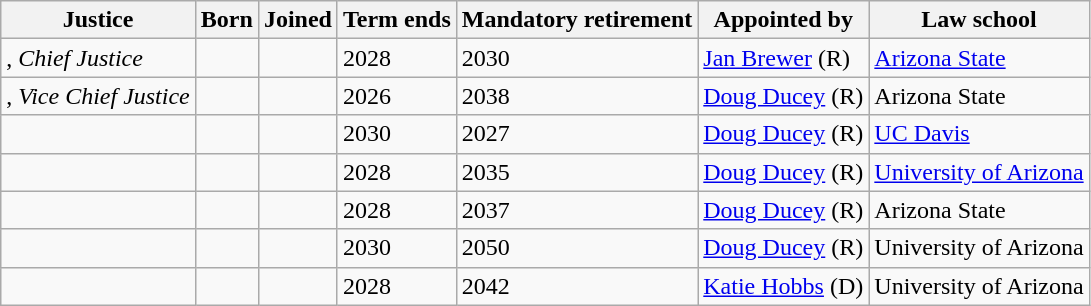<table class="wikitable sortable">
<tr>
<th>Justice</th>
<th>Born</th>
<th>Joined</th>
<th>Term ends</th>
<th>Mandatory retirement</th>
<th>Appointed by</th>
<th>Law school</th>
</tr>
<tr>
<td>, <em>Chief Justice</em></td>
<td></td>
<td></td>
<td>2028</td>
<td>2030</td>
<td><a href='#'>Jan Brewer</a> (R)</td>
<td><a href='#'>Arizona State</a></td>
</tr>
<tr>
<td>, <em>Vice Chief Justice</em></td>
<td></td>
<td></td>
<td>2026</td>
<td>2038</td>
<td><a href='#'>Doug Ducey</a> (R)</td>
<td>Arizona State</td>
</tr>
<tr>
<td></td>
<td></td>
<td></td>
<td>2030</td>
<td>2027</td>
<td><a href='#'>Doug Ducey</a> (R)</td>
<td><a href='#'>UC Davis</a></td>
</tr>
<tr>
<td></td>
<td></td>
<td></td>
<td>2028</td>
<td>2035</td>
<td><a href='#'>Doug Ducey</a> (R)</td>
<td><a href='#'>University of Arizona</a></td>
</tr>
<tr>
<td></td>
<td></td>
<td></td>
<td>2028</td>
<td>2037</td>
<td><a href='#'>Doug Ducey</a> (R)</td>
<td>Arizona State</td>
</tr>
<tr>
<td></td>
<td></td>
<td></td>
<td>2030</td>
<td>2050</td>
<td><a href='#'>Doug Ducey</a> (R)</td>
<td>University of Arizona</td>
</tr>
<tr>
<td></td>
<td></td>
<td></td>
<td>2028</td>
<td>2042</td>
<td><a href='#'>Katie Hobbs</a> (D)</td>
<td>University of Arizona</td>
</tr>
</table>
